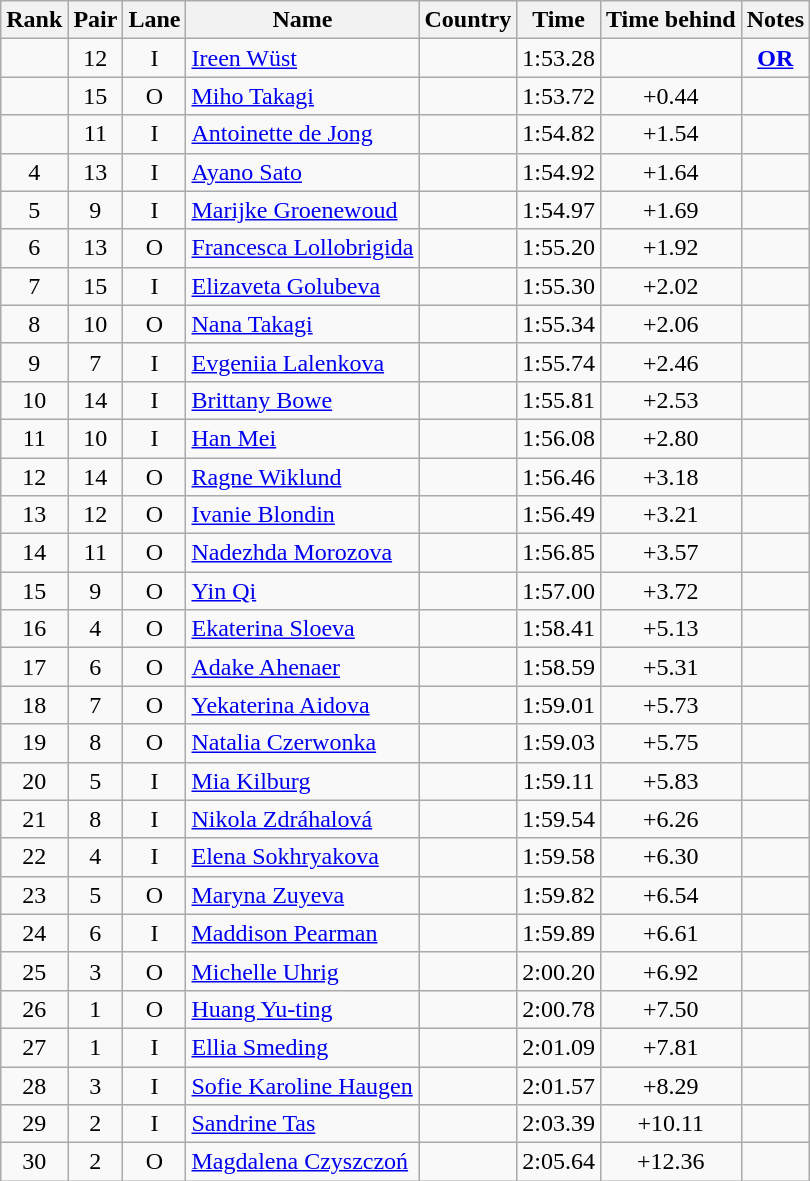<table class="wikitable sortable" style="text-align:center">
<tr>
<th>Rank</th>
<th>Pair</th>
<th>Lane</th>
<th>Name</th>
<th>Country</th>
<th>Time</th>
<th>Time behind</th>
<th>Notes</th>
</tr>
<tr>
<td></td>
<td>12</td>
<td>I</td>
<td align=left><a href='#'>Ireen Wüst</a></td>
<td align=left></td>
<td>1:53.28</td>
<td></td>
<td><strong><a href='#'>OR</a></strong></td>
</tr>
<tr>
<td></td>
<td>15</td>
<td>O</td>
<td align=left><a href='#'>Miho Takagi</a></td>
<td align=left></td>
<td>1:53.72</td>
<td>+0.44</td>
<td></td>
</tr>
<tr>
<td></td>
<td>11</td>
<td>I</td>
<td align=left><a href='#'>Antoinette de Jong</a></td>
<td align=left></td>
<td>1:54.82</td>
<td>+1.54</td>
<td></td>
</tr>
<tr>
<td>4</td>
<td>13</td>
<td>I</td>
<td align="left"><a href='#'>Ayano Sato</a></td>
<td align="left"></td>
<td>1:54.92</td>
<td>+1.64</td>
<td></td>
</tr>
<tr>
<td>5</td>
<td>9</td>
<td>I</td>
<td align=left><a href='#'>Marijke Groenewoud</a></td>
<td align=left></td>
<td>1:54.97</td>
<td>+1.69</td>
<td></td>
</tr>
<tr>
<td>6</td>
<td>13</td>
<td>O</td>
<td align="left"><a href='#'>Francesca Lollobrigida</a></td>
<td align="left"></td>
<td>1:55.20</td>
<td>+1.92</td>
<td></td>
</tr>
<tr>
<td>7</td>
<td>15</td>
<td>I</td>
<td align=left><a href='#'>Elizaveta Golubeva</a></td>
<td align=left></td>
<td>1:55.30</td>
<td>+2.02</td>
<td></td>
</tr>
<tr>
<td>8</td>
<td>10</td>
<td>O</td>
<td align=left><a href='#'>Nana Takagi</a></td>
<td align=left></td>
<td>1:55.34</td>
<td>+2.06</td>
<td></td>
</tr>
<tr>
<td>9</td>
<td>7</td>
<td>I</td>
<td align=left><a href='#'>Evgeniia Lalenkova</a></td>
<td align=left></td>
<td>1:55.74</td>
<td>+2.46</td>
<td></td>
</tr>
<tr>
<td>10</td>
<td>14</td>
<td>I</td>
<td align="left"><a href='#'>Brittany Bowe</a></td>
<td align="left"></td>
<td>1:55.81</td>
<td>+2.53</td>
<td></td>
</tr>
<tr>
<td>11</td>
<td>10</td>
<td>I</td>
<td align=left><a href='#'>Han Mei</a></td>
<td align=left></td>
<td>1:56.08</td>
<td>+2.80</td>
<td></td>
</tr>
<tr>
<td>12</td>
<td>14</td>
<td>O</td>
<td align="left"><a href='#'>Ragne Wiklund</a></td>
<td align="left"></td>
<td>1:56.46</td>
<td>+3.18</td>
<td></td>
</tr>
<tr>
<td>13</td>
<td>12</td>
<td>O</td>
<td align=left><a href='#'>Ivanie Blondin</a></td>
<td align=left></td>
<td>1:56.49</td>
<td>+3.21</td>
<td></td>
</tr>
<tr>
<td>14</td>
<td>11</td>
<td>O</td>
<td align=left><a href='#'>Nadezhda Morozova</a></td>
<td align=left></td>
<td>1:56.85</td>
<td>+3.57</td>
<td></td>
</tr>
<tr>
<td>15</td>
<td>9</td>
<td>O</td>
<td align=left><a href='#'>Yin Qi</a></td>
<td align=left></td>
<td>1:57.00</td>
<td>+3.72</td>
<td></td>
</tr>
<tr>
<td>16</td>
<td>4</td>
<td>O</td>
<td align=left><a href='#'>Ekaterina Sloeva</a></td>
<td align=left></td>
<td>1:58.41</td>
<td>+5.13</td>
<td></td>
</tr>
<tr>
<td>17</td>
<td>6</td>
<td>O</td>
<td align=left><a href='#'>Adake Ahenaer</a></td>
<td align=left></td>
<td>1:58.59</td>
<td>+5.31</td>
<td></td>
</tr>
<tr>
<td>18</td>
<td>7</td>
<td>O</td>
<td align=left><a href='#'>Yekaterina Aidova</a></td>
<td align=left></td>
<td>1:59.01</td>
<td>+5.73</td>
<td></td>
</tr>
<tr>
<td>19</td>
<td>8</td>
<td>O</td>
<td align=left><a href='#'>Natalia Czerwonka</a></td>
<td align=left></td>
<td>1:59.03</td>
<td>+5.75</td>
<td></td>
</tr>
<tr>
<td>20</td>
<td>5</td>
<td>I</td>
<td align=left><a href='#'>Mia Kilburg</a></td>
<td align=left></td>
<td>1:59.11</td>
<td>+5.83</td>
<td></td>
</tr>
<tr>
<td>21</td>
<td>8</td>
<td>I</td>
<td align=left><a href='#'>Nikola Zdráhalová</a></td>
<td align=left></td>
<td>1:59.54</td>
<td>+6.26</td>
<td></td>
</tr>
<tr>
<td>22</td>
<td>4</td>
<td>I</td>
<td align=left><a href='#'>Elena Sokhryakova</a></td>
<td align=left></td>
<td>1:59.58</td>
<td>+6.30</td>
<td></td>
</tr>
<tr>
<td>23</td>
<td>5</td>
<td>O</td>
<td align=left><a href='#'>Maryna Zuyeva</a></td>
<td align=left></td>
<td>1:59.82</td>
<td>+6.54</td>
<td></td>
</tr>
<tr>
<td>24</td>
<td>6</td>
<td>I</td>
<td align=left><a href='#'>Maddison Pearman</a></td>
<td align=left></td>
<td>1:59.89</td>
<td>+6.61</td>
<td></td>
</tr>
<tr>
<td>25</td>
<td>3</td>
<td>O</td>
<td align=left><a href='#'>Michelle Uhrig</a></td>
<td align=left></td>
<td>2:00.20</td>
<td>+6.92</td>
<td></td>
</tr>
<tr>
<td>26</td>
<td>1</td>
<td>O</td>
<td align=left><a href='#'>Huang Yu-ting</a></td>
<td align=left></td>
<td>2:00.78</td>
<td>+7.50</td>
<td></td>
</tr>
<tr>
<td>27</td>
<td>1</td>
<td>I</td>
<td align=left><a href='#'>Ellia Smeding</a></td>
<td align=left></td>
<td>2:01.09</td>
<td>+7.81</td>
<td></td>
</tr>
<tr>
<td>28</td>
<td>3</td>
<td>I</td>
<td align=left><a href='#'>Sofie Karoline Haugen</a></td>
<td align=left></td>
<td>2:01.57</td>
<td>+8.29</td>
<td></td>
</tr>
<tr>
<td>29</td>
<td>2</td>
<td>I</td>
<td align=left><a href='#'>Sandrine Tas</a></td>
<td align=left></td>
<td>2:03.39</td>
<td>+10.11</td>
<td></td>
</tr>
<tr>
<td>30</td>
<td>2</td>
<td>O</td>
<td align=left><a href='#'>Magdalena Czyszczoń</a></td>
<td align=left></td>
<td>2:05.64</td>
<td>+12.36</td>
<td></td>
</tr>
</table>
